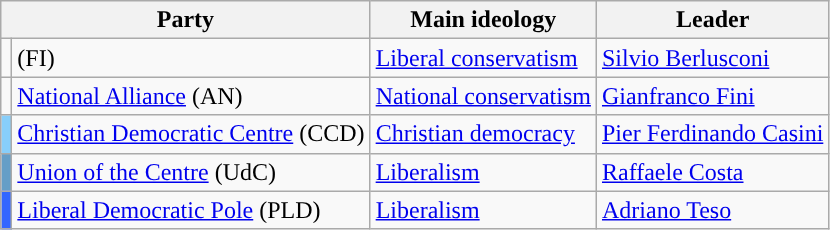<table class=wikitable style=text-align:left>
<tr>
<th colspan=2>Party</th>
<th>Main ideology</th>
<th>Leader</th>
</tr>
<tr>
<td></td>
<td> (FI)</td>
<td><a href='#'>Liberal conservatism</a></td>
<td><a href='#'>Silvio Berlusconi</a></td>
</tr>
<tr>
<td></td>
<td><a href='#'>National Alliance</a> (AN)</td>
<td><a href='#'>National conservatism</a></td>
<td><a href='#'>Gianfranco Fini</a></td>
</tr>
<tr>
<td bgcolor="lightskyblue"></td>
<td><a href='#'>Christian Democratic Centre</a> (CCD)</td>
<td><a href='#'>Christian democracy</a></td>
<td><a href='#'>Pier Ferdinando Casini</a></td>
</tr>
<tr>
<td bgcolor="#659ec7"></td>
<td><a href='#'>Union of the Centre</a> (UdC)</td>
<td><a href='#'>Liberalism</a></td>
<td><a href='#'>Raffaele Costa</a></td>
</tr>
<tr>
<td bgcolor="#3366ff"></td>
<td><a href='#'>Liberal Democratic Pole</a> (PLD)</td>
<td><a href='#'>Liberalism</a></td>
<td><a href='#'>Adriano Teso</a></td>
</tr>
</table>
